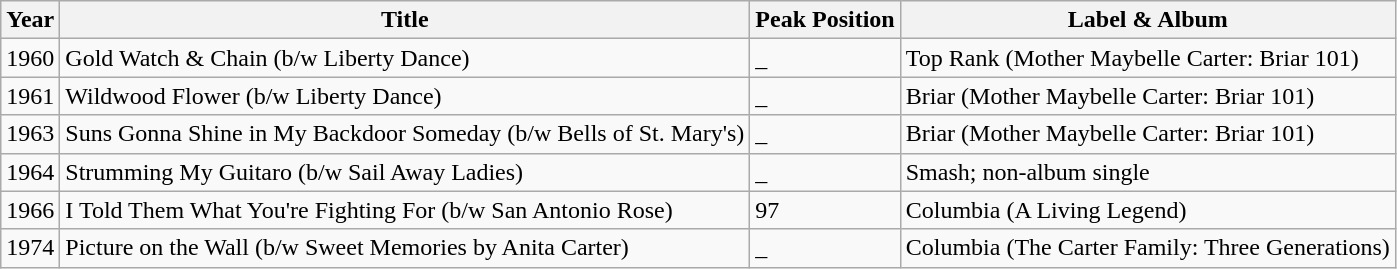<table class="wikitable">
<tr>
<th>Year</th>
<th>Title</th>
<th>Peak Position</th>
<th>Label & Album</th>
</tr>
<tr>
<td>1960</td>
<td>Gold Watch & Chain (b/w Liberty Dance)</td>
<td>_</td>
<td>Top Rank  (Mother Maybelle Carter: Briar 101)</td>
</tr>
<tr>
<td>1961</td>
<td>Wildwood Flower (b/w Liberty Dance)</td>
<td>_</td>
<td>Briar   (Mother Maybelle Carter: Briar 101)</td>
</tr>
<tr>
<td>1963</td>
<td>Suns Gonna Shine in My Backdoor Someday (b/w Bells of St. Mary's)</td>
<td>_</td>
<td>Briar     (Mother Maybelle Carter: Briar 101)</td>
</tr>
<tr>
<td>1964</td>
<td>Strumming My Guitaro (b/w Sail Away Ladies)</td>
<td>_</td>
<td>Smash; non-album single</td>
</tr>
<tr>
<td>1966</td>
<td>I Told Them What You're Fighting For (b/w San Antonio Rose)</td>
<td>97</td>
<td>Columbia     (A Living Legend)</td>
</tr>
<tr>
<td>1974</td>
<td>Picture on the Wall (b/w Sweet Memories by Anita Carter)</td>
<td>_</td>
<td>Columbia     (The Carter Family: Three Generations)</td>
</tr>
</table>
